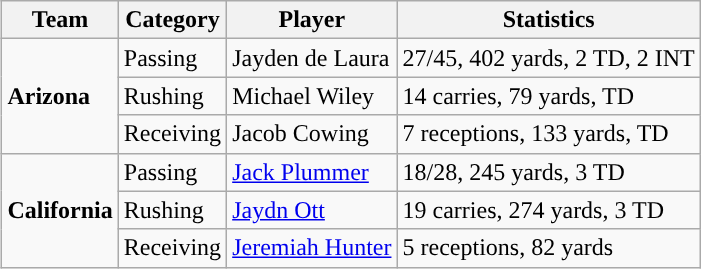<table class="wikitable" style="float: right;">
<tr>
<th>Team</th>
<th>Category</th>
<th>Player</th>
<th>Statistics</th>
</tr>
<tr>
<td rowspan=3><strong>Arizona</strong></td>
<td>Passing</td>
<td>Jayden de Laura</td>
<td>27/45, 402 yards, 2 TD, 2 INT</td>
</tr>
<tr>
<td>Rushing</td>
<td>Michael Wiley</td>
<td>14 carries, 79 yards, TD</td>
</tr>
<tr>
<td>Receiving</td>
<td>Jacob Cowing</td>
<td>7 receptions, 133 yards, TD</td>
</tr>
<tr>
<td rowspan=3><strong>California</strong></td>
<td>Passing</td>
<td><a href='#'>Jack Plummer</a></td>
<td>18/28, 245 yards, 3 TD</td>
</tr>
<tr>
<td>Rushing</td>
<td><a href='#'>Jaydn Ott</a></td>
<td>19 carries, 274 yards, 3 TD</td>
</tr>
<tr>
<td>Receiving</td>
<td><a href='#'>Jeremiah Hunter</a></td>
<td>5 receptions, 82 yards</td>
</tr>
</table>
